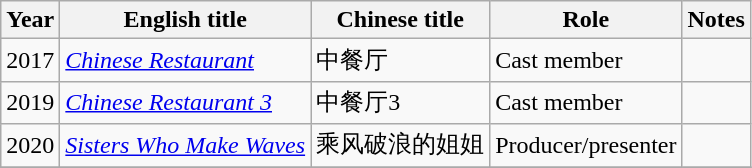<table class="wikitable">
<tr>
<th>Year</th>
<th>English title</th>
<th>Chinese title</th>
<th>Role</th>
<th>Notes</th>
</tr>
<tr>
<td>2017</td>
<td><em><a href='#'>Chinese Restaurant</a></em></td>
<td>中餐厅</td>
<td>Cast member</td>
<td></td>
</tr>
<tr>
<td>2019</td>
<td><em><a href='#'>Chinese Restaurant 3</a></em></td>
<td>中餐厅3</td>
<td>Cast member</td>
<td></td>
</tr>
<tr>
<td rowspan=1>2020</td>
<td><em><a href='#'>Sisters Who Make Waves</a></em></td>
<td>乘风破浪的姐姐</td>
<td>Producer/presenter</td>
<td></td>
</tr>
<tr>
</tr>
</table>
